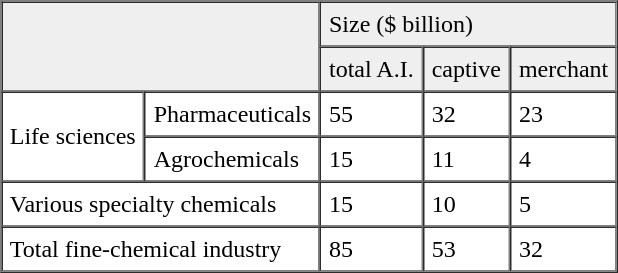<table " border="1" cellpadding="5" cellspacing="0" align="center">
<tr>
<td rowspan="2" colspan="2" style="background: #efefef;"></td>
<td colspan="3"  style="background: #efefef;">Size ($ billion)</td>
</tr>
<tr>
<td style="background: #efefef;">total A.I.</td>
<td style="background: #efefef;">captive</td>
<td style="background: #efefef;">merchant</td>
</tr>
<tr>
<td rowspan="2">Life sciences</td>
<td>Pharmaceuticals</td>
<td>55</td>
<td>32</td>
<td>23</td>
</tr>
<tr>
<td>Agrochemicals</td>
<td>15</td>
<td>11</td>
<td>4</td>
</tr>
<tr>
<td colspan="2">Various specialty chemicals</td>
<td>15</td>
<td>10</td>
<td>5</td>
</tr>
<tr>
<td colspan="2">Total fine-chemical industry</td>
<td>85</td>
<td>53</td>
<td>32</td>
</tr>
<tr>
</tr>
</table>
